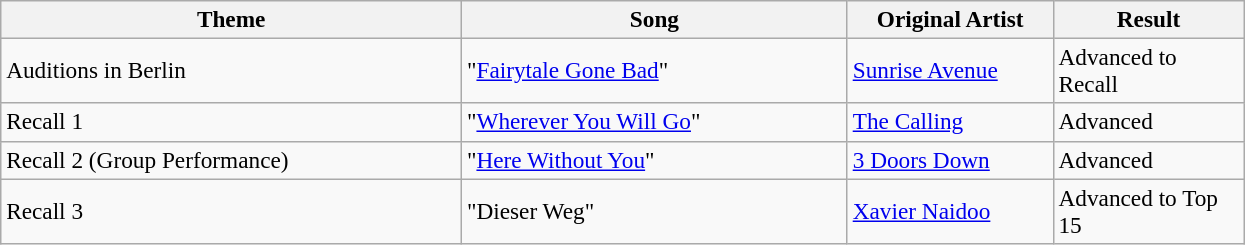<table class="wikitable" style="font-size:97%;">
<tr>
<th width=300px>Theme</th>
<th width=250px>Song</th>
<th width=130px>Original Artist</th>
<th width=120px>Result</th>
</tr>
<tr>
<td>Auditions in Berlin</td>
<td>"<a href='#'>Fairytale Gone Bad</a>"</td>
<td><a href='#'>Sunrise Avenue</a></td>
<td>Advanced to Recall</td>
</tr>
<tr>
<td>Recall 1</td>
<td>"<a href='#'>Wherever You Will Go</a>"</td>
<td><a href='#'>The Calling</a></td>
<td>Advanced</td>
</tr>
<tr>
<td>Recall 2 (Group Performance)</td>
<td>"<a href='#'>Here Without You</a>"</td>
<td><a href='#'>3 Doors Down</a></td>
<td>Advanced</td>
</tr>
<tr>
<td>Recall 3</td>
<td>"Dieser Weg"</td>
<td><a href='#'>Xavier Naidoo</a></td>
<td>Advanced to Top 15</td>
</tr>
</table>
